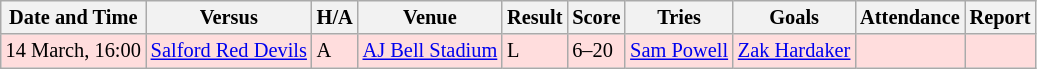<table class="wikitable" style="font-size:85%;">
<tr>
<th>Date and Time</th>
<th>Versus</th>
<th>H/A</th>
<th>Venue</th>
<th>Result</th>
<th>Score</th>
<th>Tries</th>
<th>Goals</th>
<th>Attendance</th>
<th>Report</th>
</tr>
<tr style="background:#ffdddd;">
<td>14 March, 16:00</td>
<td> <a href='#'>Salford Red Devils</a></td>
<td>A</td>
<td><a href='#'>AJ Bell Stadium</a></td>
<td>L</td>
<td>6–20</td>
<td><a href='#'>Sam Powell</a></td>
<td><a href='#'>Zak Hardaker</a></td>
<td></td>
<td></td>
</tr>
</table>
